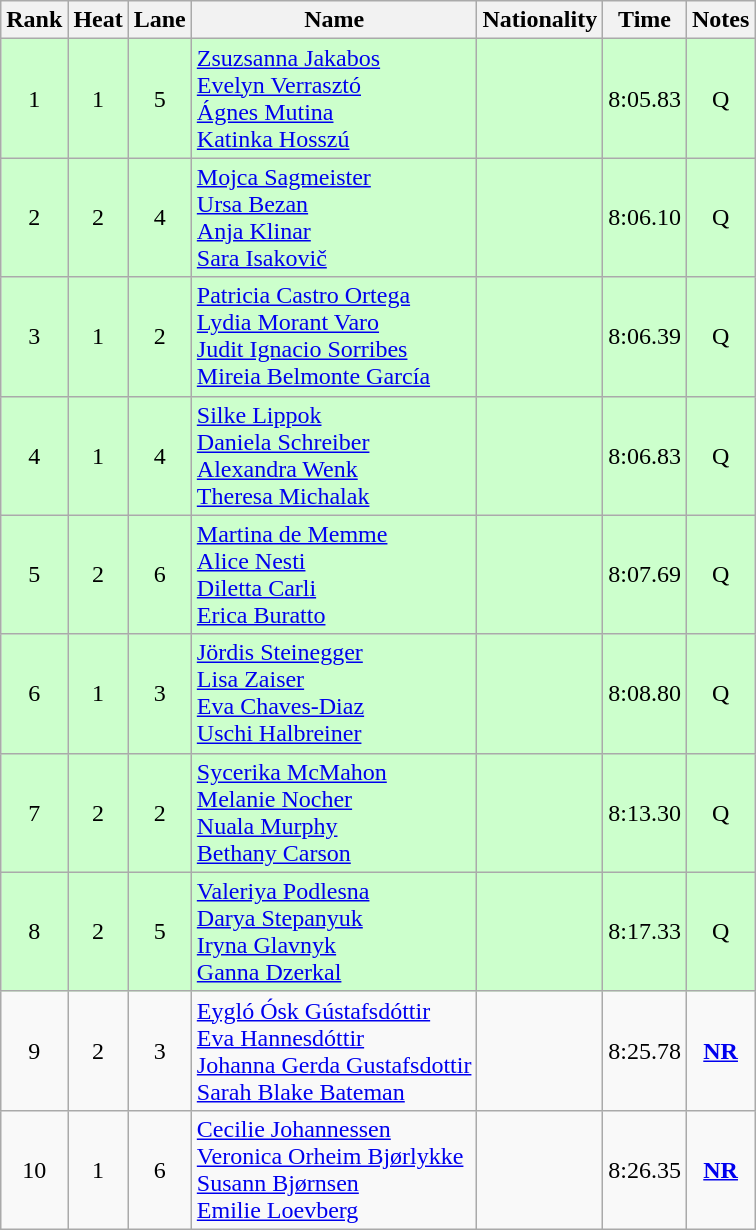<table class="wikitable sortable" style="text-align:center">
<tr>
<th>Rank</th>
<th>Heat</th>
<th>Lane</th>
<th>Name</th>
<th>Nationality</th>
<th>Time</th>
<th>Notes</th>
</tr>
<tr bgcolor=ccffcc>
<td>1</td>
<td>1</td>
<td>5</td>
<td align=left><a href='#'>Zsuzsanna Jakabos</a><br><a href='#'>Evelyn Verrasztó</a><br><a href='#'>Ágnes Mutina</a><br><a href='#'>Katinka Hosszú</a></td>
<td align=left></td>
<td>8:05.83</td>
<td>Q</td>
</tr>
<tr bgcolor=ccffcc>
<td>2</td>
<td>2</td>
<td>4</td>
<td align=left><a href='#'>Mojca Sagmeister</a><br><a href='#'>Ursa Bezan</a><br><a href='#'>Anja Klinar</a><br><a href='#'>Sara Isakovič</a></td>
<td align=left></td>
<td>8:06.10</td>
<td>Q</td>
</tr>
<tr bgcolor=ccffcc>
<td>3</td>
<td>1</td>
<td>2</td>
<td align=left><a href='#'>Patricia Castro Ortega</a><br><a href='#'>Lydia Morant Varo</a><br><a href='#'>Judit Ignacio Sorribes</a><br><a href='#'>Mireia Belmonte García</a></td>
<td align=left></td>
<td>8:06.39</td>
<td>Q</td>
</tr>
<tr bgcolor=ccffcc>
<td>4</td>
<td>1</td>
<td>4</td>
<td align=left><a href='#'>Silke Lippok</a><br><a href='#'>Daniela Schreiber</a><br><a href='#'>Alexandra Wenk</a><br><a href='#'>Theresa Michalak</a></td>
<td align=left></td>
<td>8:06.83</td>
<td>Q</td>
</tr>
<tr bgcolor=ccffcc>
<td>5</td>
<td>2</td>
<td>6</td>
<td align=left><a href='#'>Martina de Memme</a><br><a href='#'>Alice Nesti</a><br><a href='#'>Diletta Carli</a><br><a href='#'>Erica Buratto</a></td>
<td align=left></td>
<td>8:07.69</td>
<td>Q</td>
</tr>
<tr bgcolor=ccffcc>
<td>6</td>
<td>1</td>
<td>3</td>
<td align=left><a href='#'>Jördis Steinegger</a><br><a href='#'>Lisa Zaiser</a><br><a href='#'>Eva Chaves-Diaz</a><br><a href='#'>Uschi Halbreiner</a></td>
<td align=left></td>
<td>8:08.80</td>
<td>Q</td>
</tr>
<tr bgcolor=ccffcc>
<td>7</td>
<td>2</td>
<td>2</td>
<td align=left><a href='#'>Sycerika McMahon</a><br><a href='#'>Melanie Nocher</a><br><a href='#'>Nuala Murphy</a><br><a href='#'>Bethany Carson</a></td>
<td align=left></td>
<td>8:13.30</td>
<td>Q</td>
</tr>
<tr bgcolor=ccffcc>
<td>8</td>
<td>2</td>
<td>5</td>
<td align=left><a href='#'>Valeriya Podlesna</a><br><a href='#'>Darya Stepanyuk</a><br><a href='#'>Iryna Glavnyk</a><br><a href='#'>Ganna Dzerkal</a></td>
<td align=left></td>
<td>8:17.33</td>
<td>Q</td>
</tr>
<tr>
<td>9</td>
<td>2</td>
<td>3</td>
<td align=left><a href='#'>Eygló Ósk Gústafsdóttir</a><br><a href='#'>Eva Hannesdóttir</a><br><a href='#'>Johanna Gerda Gustafsdottir</a><br><a href='#'>Sarah Blake Bateman</a></td>
<td align=left></td>
<td>8:25.78</td>
<td><strong><a href='#'>NR</a></strong></td>
</tr>
<tr>
<td>10</td>
<td>1</td>
<td>6</td>
<td align=left><a href='#'>Cecilie Johannessen</a><br><a href='#'>Veronica Orheim Bjørlykke</a><br><a href='#'>Susann Bjørnsen</a><br><a href='#'>Emilie Loevberg</a></td>
<td align=left></td>
<td>8:26.35</td>
<td><strong><a href='#'>NR</a></strong></td>
</tr>
</table>
